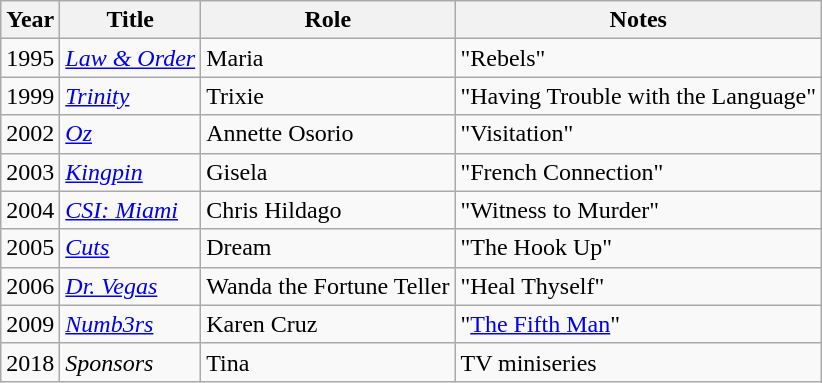<table class="wikitable sortable">
<tr>
<th>Year</th>
<th>Title</th>
<th>Role</th>
<th class="unsortable">Notes</th>
</tr>
<tr>
<td>1995</td>
<td><em><a href='#'>Law & Order</a></em></td>
<td>Maria</td>
<td>"Rebels"</td>
</tr>
<tr>
<td>1999</td>
<td><em><a href='#'>Trinity</a></em></td>
<td>Trixie</td>
<td>"Having Trouble with the Language"</td>
</tr>
<tr>
<td>2002</td>
<td><em><a href='#'>Oz</a></em></td>
<td>Annette Osorio</td>
<td>"Visitation"</td>
</tr>
<tr>
<td>2003</td>
<td><em><a href='#'>Kingpin</a></em></td>
<td>Gisela</td>
<td>"French Connection"</td>
</tr>
<tr>
<td>2004</td>
<td><em><a href='#'>CSI: Miami</a></em></td>
<td>Chris Hildago</td>
<td>"Witness to Murder"</td>
</tr>
<tr>
<td>2005</td>
<td><em><a href='#'>Cuts</a></em></td>
<td>Dream</td>
<td>"The Hook Up"</td>
</tr>
<tr>
<td>2006</td>
<td><em><a href='#'>Dr. Vegas</a></em></td>
<td>Wanda the Fortune Teller</td>
<td>"Heal Thyself"</td>
</tr>
<tr>
<td>2009</td>
<td><em><a href='#'>Numb3rs</a></em></td>
<td>Karen Cruz</td>
<td>"<a href='#'>The Fifth Man</a>"</td>
</tr>
<tr>
<td>2018</td>
<td><em>Sponsors</em></td>
<td>Tina</td>
<td>TV miniseries</td>
</tr>
</table>
